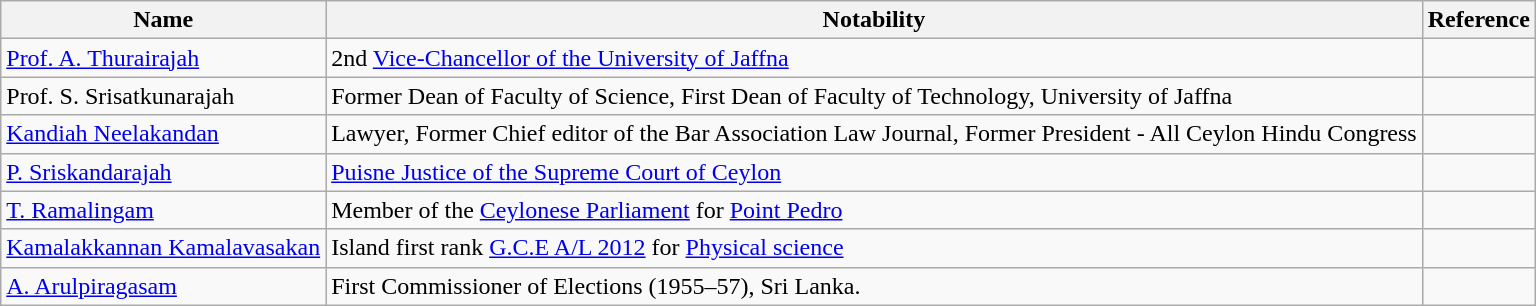<table class="wikitable">
<tr>
<th>Name</th>
<th>Notability</th>
<th>Reference</th>
</tr>
<tr>
<td><a href='#'>Prof. A. Thurairajah</a></td>
<td>2nd <a href='#'>Vice-Chancellor of the University of Jaffna</a></td>
<td></td>
</tr>
<tr>
<td>Prof. S. Srisatkunarajah</td>
<td>Former Dean of Faculty of Science, First Dean of Faculty of Technology, University of Jaffna</td>
<td></td>
</tr>
<tr>
<td><a href='#'>Kandiah Neelakandan</a></td>
<td>Lawyer, Former Chief editor of the Bar Association Law Journal, Former President - All Ceylon Hindu Congress</td>
<td></td>
</tr>
<tr>
<td><a href='#'>P. Sriskandarajah</a></td>
<td><a href='#'>Puisne Justice of the Supreme Court of Ceylon</a></td>
<td></td>
</tr>
<tr>
<td><a href='#'>T. Ramalingam</a></td>
<td>Member of the <a href='#'>Ceylonese Parliament</a> for <a href='#'>Point Pedro</a></td>
<td></td>
</tr>
<tr>
<td><a href='#'>Kamalakkannan Kamalavasakan</a></td>
<td>Island first rank <a href='#'>G.C.E A/L 2012</a> for <a href='#'>Physical science</a></td>
<td></td>
</tr>
<tr>
<td><a href='#'>A. Arulpiragasam</a></td>
<td>First Commissioner of Elections (1955–57), Sri Lanka.</td>
</tr>
</table>
